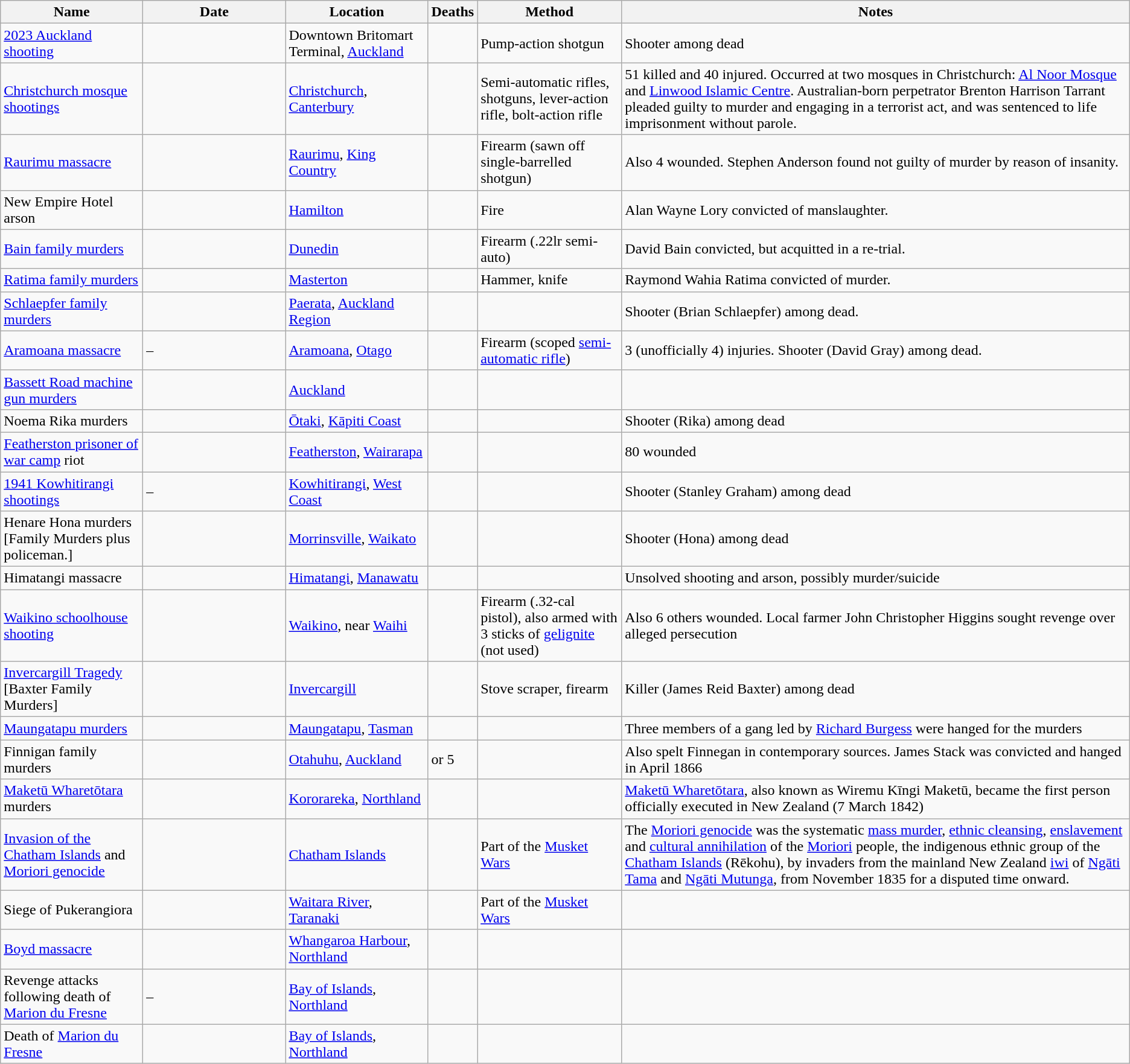<table class="sortable wikitable" style="font-size:100%;">
<tr>
<th style="width:150px;">Name</th>
<th style="width:150px;">Date</th>
<th style="width:150px;">Location</th>
<th style="width:40px;">Deaths</th>
<th>Method</th>
<th class="unsortable">Notes</th>
</tr>
<tr>
<td><a href='#'>2023 Auckland shooting</a></td>
<td></td>
<td Downtown Terminal>Downtown Britomart Terminal, <a href='#'>Auckland</a></td>
<td></td>
<td>Pump-action shotgun</td>
<td>Shooter among dead</td>
</tr>
<tr>
<td><a href='#'>Christchurch mosque shootings</a></td>
<td></td>
<td><a href='#'>Christchurch</a>, <a href='#'>Canterbury</a></td>
<td></td>
<td>Semi-automatic rifles, shotguns, lever-action rifle, bolt-action rifle</td>
<td>51 killed and 40 injured. Occurred at two mosques in Christchurch: <a href='#'>Al Noor Mosque</a> and <a href='#'>Linwood Islamic Centre</a>. Australian-born perpetrator Brenton Harrison Tarrant pleaded guilty to murder and engaging in a terrorist act, and was sentenced to life imprisonment without parole.</td>
</tr>
<tr>
<td><a href='#'>Raurimu massacre</a></td>
<td></td>
<td><a href='#'>Raurimu</a>, <a href='#'>King Country</a></td>
<td></td>
<td>Firearm (sawn off single-barrelled shotgun)</td>
<td>Also 4 wounded. Stephen Anderson found not guilty of murder by reason of insanity.</td>
</tr>
<tr>
<td>New Empire Hotel arson</td>
<td></td>
<td><a href='#'>Hamilton</a></td>
<td></td>
<td>Fire</td>
<td>Alan Wayne Lory convicted of manslaughter.</td>
</tr>
<tr>
<td><a href='#'>Bain family murders</a></td>
<td></td>
<td><a href='#'>Dunedin</a></td>
<td></td>
<td>Firearm (.22lr semi-auto)</td>
<td>David Bain convicted, but acquitted in a re-trial.</td>
</tr>
<tr>
<td><a href='#'>Ratima family murders</a></td>
<td></td>
<td><a href='#'>Masterton</a></td>
<td></td>
<td>Hammer, knife</td>
<td>Raymond Wahia Ratima convicted of murder.</td>
</tr>
<tr>
<td><a href='#'>Schlaepfer family murders</a></td>
<td></td>
<td><a href='#'>Paerata</a>, <a href='#'>Auckland Region</a></td>
<td></td>
<td></td>
<td>Shooter (Brian Schlaepfer) among dead.</td>
</tr>
<tr>
<td><a href='#'>Aramoana massacre</a></td>
<td>–</td>
<td><a href='#'>Aramoana</a>, <a href='#'>Otago</a></td>
<td></td>
<td>Firearm (scoped <a href='#'>semi-automatic rifle</a>)</td>
<td>3 (unofficially 4) injuries. Shooter (David Gray) among dead.</td>
</tr>
<tr>
<td><a href='#'>Bassett Road machine gun murders</a></td>
<td></td>
<td><a href='#'>Auckland</a></td>
<td></td>
<td></td>
<td></td>
</tr>
<tr>
<td>Noema Rika murders </td>
<td></td>
<td><a href='#'>Ōtaki</a>, <a href='#'>Kāpiti Coast</a></td>
<td></td>
<td></td>
<td>Shooter (Rika) among dead</td>
</tr>
<tr>
<td><a href='#'>Featherston prisoner of war camp</a> riot</td>
<td></td>
<td><a href='#'>Featherston</a>, <a href='#'>Wairarapa</a></td>
<td></td>
<td></td>
<td>80 wounded</td>
</tr>
<tr>
<td><a href='#'>1941 Kowhitirangi shootings</a></td>
<td>–</td>
<td><a href='#'>Kowhitirangi</a>, <a href='#'>West Coast</a></td>
<td></td>
<td></td>
<td>Shooter (Stanley Graham) among dead</td>
</tr>
<tr>
<td>Henare Hona murders [Family Murders plus policeman.]</td>
<td></td>
<td><a href='#'>Morrinsville</a>, <a href='#'>Waikato</a></td>
<td></td>
<td></td>
<td>Shooter (Hona) among dead</td>
</tr>
<tr>
<td>Himatangi massacre</td>
<td></td>
<td><a href='#'>Himatangi</a>, <a href='#'>Manawatu</a></td>
<td></td>
<td></td>
<td>Unsolved shooting and arson, possibly murder/suicide</td>
</tr>
<tr>
<td><a href='#'>Waikino schoolhouse shooting</a></td>
<td></td>
<td><a href='#'>Waikino</a>, near <a href='#'>Waihi</a></td>
<td></td>
<td>Firearm (.32-cal pistol), also armed with 3 sticks of <a href='#'>gelignite</a> (not used)</td>
<td>Also 6 others wounded. Local farmer John Christopher Higgins sought revenge over alleged persecution</td>
</tr>
<tr>
<td><a href='#'>Invercargill Tragedy</a> [Baxter Family Murders]</td>
<td></td>
<td><a href='#'>Invercargill</a></td>
<td></td>
<td>Stove scraper, firearm</td>
<td>Killer (James Reid Baxter) among dead</td>
</tr>
<tr>
<td><a href='#'>Maungatapu murders</a></td>
<td></td>
<td><a href='#'>Maungatapu</a>, <a href='#'>Tasman</a></td>
<td></td>
<td></td>
<td>Three members of a gang led by <a href='#'>Richard Burgess</a> were hanged for the murders</td>
</tr>
<tr>
<td>Finnigan family murders</td>
<td></td>
<td><a href='#'>Otahuhu</a>, <a href='#'>Auckland</a></td>
<td> or 5</td>
<td></td>
<td>Also spelt Finnegan in contemporary sources. James Stack was convicted and hanged in April 1866</td>
</tr>
<tr>
<td><a href='#'>Maketū Wharetōtara</a> murders</td>
<td></td>
<td><a href='#'>Kororareka</a>, <a href='#'>Northland</a></td>
<td></td>
<td></td>
<td><a href='#'>Maketū Wharetōtara</a>, also known as Wiremu Kīngi Maketū, became the first person officially executed in New Zealand (7 March 1842)</td>
</tr>
<tr>
<td><a href='#'>Invasion of the Chatham Islands</a> and <a href='#'>Moriori genocide</a></td>
<td></td>
<td><a href='#'>Chatham Islands</a></td>
<td></td>
<td>Part of the <a href='#'>Musket Wars</a></td>
<td>The <a href='#'>Moriori genocide</a> was the systematic <a href='#'>mass murder</a>, <a href='#'>ethnic cleansing</a>, <a href='#'>enslavement</a> and <a href='#'>cultural annihilation</a> of the <a href='#'>Moriori</a> people, the indigenous ethnic group of the <a href='#'>Chatham Islands</a> (Rēkohu), by invaders from the mainland New Zealand <a href='#'>iwi</a> of <a href='#'>Ngāti Tama</a> and <a href='#'>Ngāti Mutunga</a>, from November 1835 for a disputed time onward.</td>
</tr>
<tr>
<td>Siege of Pukerangiora</td>
<td></td>
<td><a href='#'>Waitara River</a>, <a href='#'>Taranaki</a></td>
<td></td>
<td>Part of the <a href='#'>Musket Wars</a></td>
<td></td>
</tr>
<tr>
<td><a href='#'>Boyd massacre</a></td>
<td></td>
<td><a href='#'>Whangaroa Harbour</a>, <a href='#'>Northland</a></td>
<td></td>
<td></td>
<td></td>
</tr>
<tr>
<td>Revenge attacks following death of <a href='#'>Marion du Fresne</a></td>
<td>–</td>
<td><a href='#'>Bay of Islands</a>, <a href='#'>Northland</a></td>
<td></td>
<td></td>
<td></td>
</tr>
<tr>
<td>Death of <a href='#'>Marion du Fresne</a></td>
<td></td>
<td><a href='#'>Bay of Islands</a>, <a href='#'>Northland</a></td>
<td></td>
<td></td>
<td></td>
</tr>
</table>
